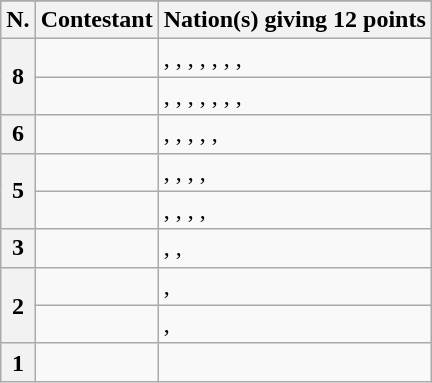<table class="wikitable plainrowheaders">
<tr>
</tr>
<tr>
<th scope="col">N.</th>
<th scope="col">Contestant</th>
<th scope="col">Nation(s) giving 12 points</th>
</tr>
<tr>
<th rowspan="2" scope="row">8</th>
<td></td>
<td>, , , , , , , </td>
</tr>
<tr>
<td></td>
<td>, , , , , , , </td>
</tr>
<tr>
<th scope="row">6</th>
<td></td>
<td>, , , , , </td>
</tr>
<tr>
<th rowspan="2" scope="row">5</th>
<td></td>
<td>, , , , </td>
</tr>
<tr>
<td></td>
<td><strong></strong>, <strong></strong>, <strong></strong>, <strong></strong>, </td>
</tr>
<tr>
<th scope="row">3</th>
<td></td>
<td>, , </td>
</tr>
<tr>
<th rowspan="2" scope="row">2</th>
<td></td>
<td>, </td>
</tr>
<tr>
<td></td>
<td><strong></strong>, <strong></strong></td>
</tr>
<tr>
<th scope="row">1</th>
<td></td>
<td></td>
</tr>
</table>
